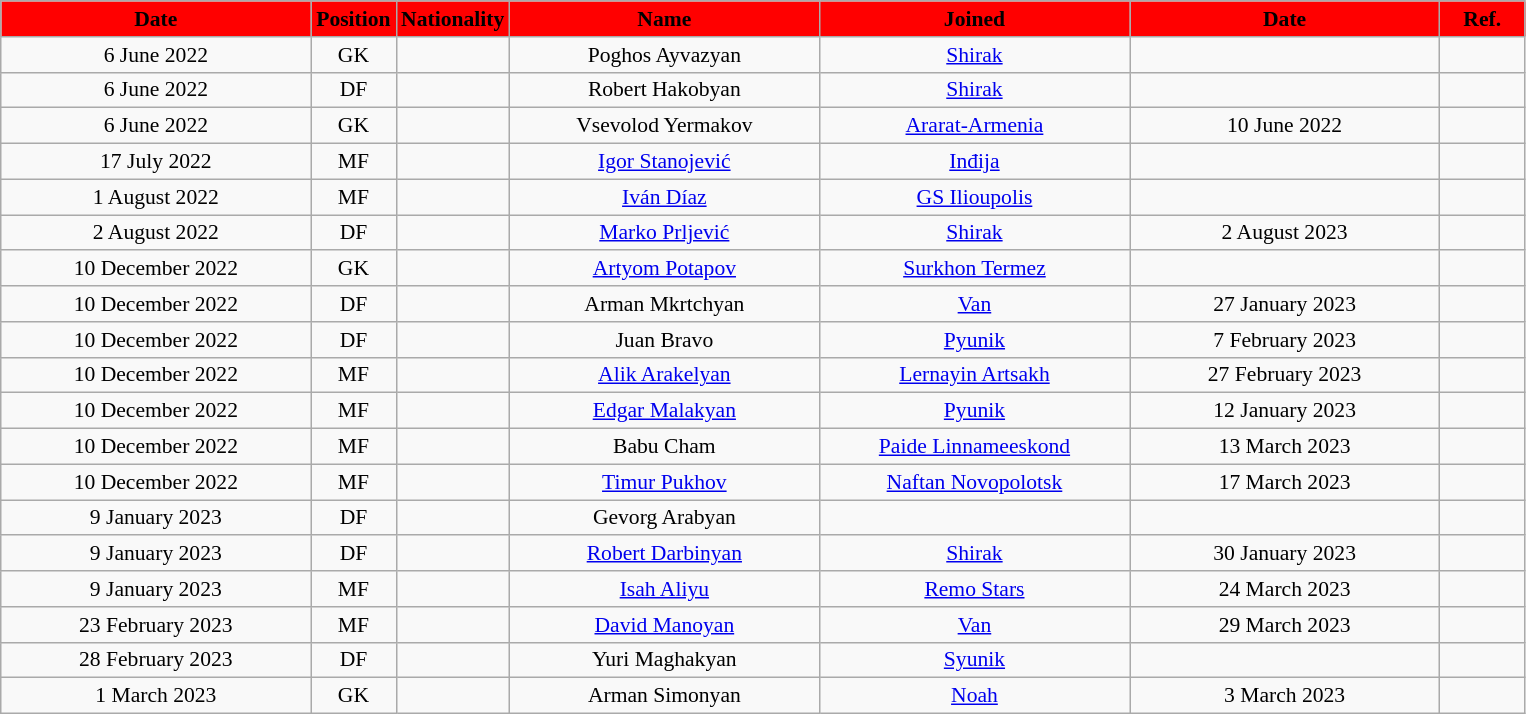<table class="wikitable"  style="text-align:center; font-size:90%; ">
<tr>
<th style="background:#FF0000; color:#000000; width:200px;">Date</th>
<th style="background:#FF0000; color:#000000; width:50px;">Position</th>
<th style="background:#FF0000; color:#000000; width:50px;">Nationality</th>
<th style="background:#FF0000; color:#000000; width:200px;">Name</th>
<th style="background:#FF0000; color:#000000; width:200px;">Joined</th>
<th style="background:#FF0000; color:#000000; width:200px;">Date</th>
<th style="background:#FF0000; color:#000000; width:50px;">Ref.</th>
</tr>
<tr>
<td>6 June 2022</td>
<td>GK</td>
<td></td>
<td>Poghos Ayvazyan</td>
<td><a href='#'>Shirak</a></td>
<td></td>
<td></td>
</tr>
<tr>
<td>6 June 2022</td>
<td>DF</td>
<td></td>
<td>Robert Hakobyan</td>
<td><a href='#'>Shirak</a></td>
<td></td>
<td></td>
</tr>
<tr>
<td>6 June 2022</td>
<td>GK</td>
<td></td>
<td>Vsevolod Yermakov</td>
<td><a href='#'>Ararat-Armenia</a></td>
<td>10 June 2022</td>
<td></td>
</tr>
<tr>
<td>17 July 2022</td>
<td>MF</td>
<td></td>
<td><a href='#'>Igor Stanojević</a></td>
<td><a href='#'>Inđija</a></td>
<td></td>
<td></td>
</tr>
<tr>
<td>1 August 2022</td>
<td>MF</td>
<td></td>
<td><a href='#'>Iván Díaz</a></td>
<td><a href='#'>GS Ilioupolis</a></td>
<td></td>
<td></td>
</tr>
<tr>
<td>2 August 2022</td>
<td>DF</td>
<td></td>
<td><a href='#'>Marko Prljević</a></td>
<td><a href='#'>Shirak</a></td>
<td>2 August 2023</td>
<td></td>
</tr>
<tr>
<td>10 December 2022</td>
<td>GK</td>
<td></td>
<td><a href='#'>Artyom Potapov</a></td>
<td><a href='#'>Surkhon Termez</a></td>
<td></td>
<td></td>
</tr>
<tr>
<td>10 December 2022</td>
<td>DF</td>
<td></td>
<td>Arman Mkrtchyan</td>
<td><a href='#'>Van</a></td>
<td>27 January 2023</td>
<td></td>
</tr>
<tr>
<td>10 December 2022</td>
<td>DF</td>
<td></td>
<td>Juan Bravo</td>
<td><a href='#'>Pyunik</a></td>
<td>7 February 2023</td>
<td></td>
</tr>
<tr>
<td>10 December 2022</td>
<td>MF</td>
<td></td>
<td><a href='#'>Alik Arakelyan</a></td>
<td><a href='#'>Lernayin Artsakh</a></td>
<td>27 February 2023</td>
<td></td>
</tr>
<tr>
<td>10 December 2022</td>
<td>MF</td>
<td></td>
<td><a href='#'>Edgar Malakyan</a></td>
<td><a href='#'>Pyunik</a></td>
<td>12 January 2023</td>
<td></td>
</tr>
<tr>
<td>10 December 2022</td>
<td>MF</td>
<td></td>
<td>Babu Cham</td>
<td><a href='#'>Paide Linnameeskond</a></td>
<td>13 March 2023</td>
<td></td>
</tr>
<tr>
<td>10 December 2022</td>
<td>MF</td>
<td></td>
<td><a href='#'>Timur Pukhov</a></td>
<td><a href='#'>Naftan Novopolotsk</a></td>
<td>17 March 2023</td>
<td></td>
</tr>
<tr>
<td>9 January 2023</td>
<td>DF</td>
<td></td>
<td>Gevorg Arabyan</td>
<td></td>
<td></td>
<td></td>
</tr>
<tr>
<td>9 January 2023</td>
<td>DF</td>
<td></td>
<td><a href='#'>Robert Darbinyan</a></td>
<td><a href='#'>Shirak</a></td>
<td>30 January 2023</td>
<td></td>
</tr>
<tr>
<td>9 January 2023</td>
<td>MF</td>
<td></td>
<td><a href='#'>Isah Aliyu</a></td>
<td><a href='#'>Remo Stars</a></td>
<td>24 March 2023</td>
<td></td>
</tr>
<tr>
<td>23 February 2023</td>
<td>MF</td>
<td></td>
<td><a href='#'>David Manoyan</a></td>
<td><a href='#'>Van</a></td>
<td>29 March 2023</td>
<td></td>
</tr>
<tr>
<td>28 February 2023</td>
<td>DF</td>
<td></td>
<td>Yuri Maghakyan</td>
<td><a href='#'>Syunik</a></td>
<td></td>
<td></td>
</tr>
<tr>
<td>1 March 2023</td>
<td>GK</td>
<td></td>
<td>Arman Simonyan</td>
<td><a href='#'>Noah</a></td>
<td>3 March 2023</td>
<td></td>
</tr>
</table>
